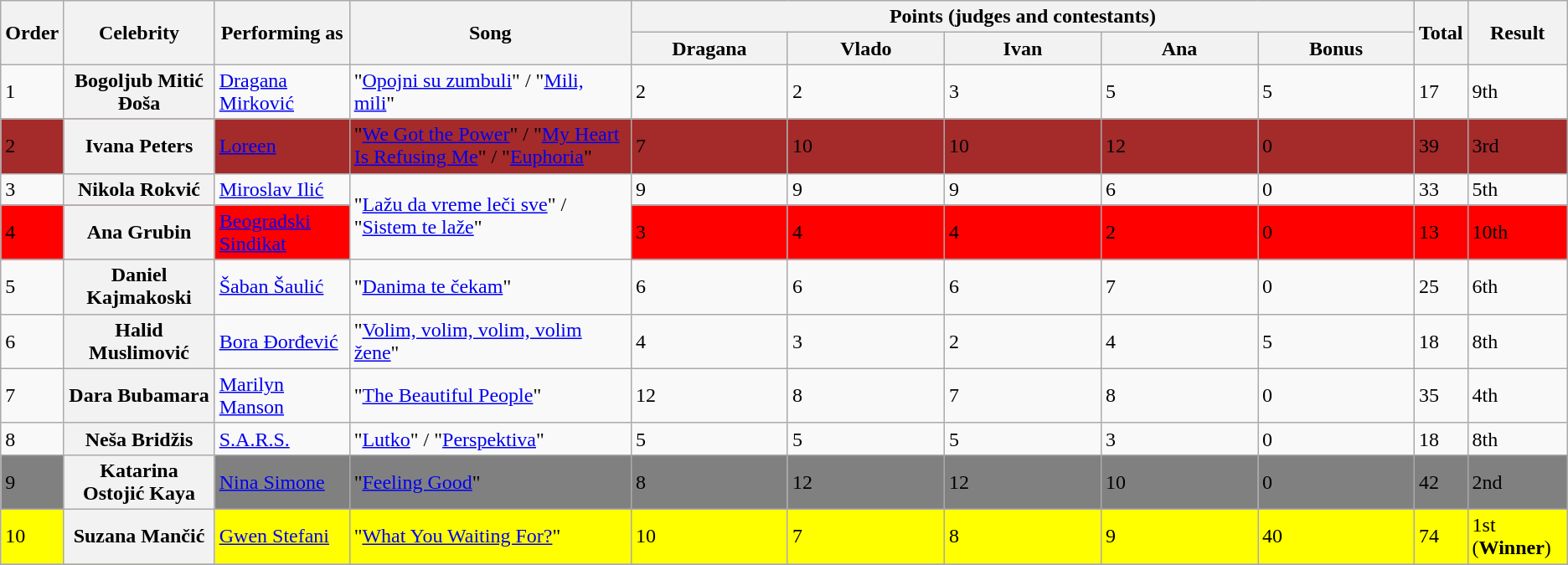<table class=wikitable>
<tr>
<th rowspan="2">Order</th>
<th rowspan="2">Celebrity</th>
<th rowspan="2">Performing as</th>
<th rowspan="2">Song</th>
<th colspan="5" style="width:50%;">Points (judges and contestants)</th>
<th rowspan="2">Total</th>
<th rowspan="2">Result</th>
</tr>
<tr>
<th style="width:10%;">Dragana</th>
<th style="width:10%;">Vlado</th>
<th style="width:10%;">Ivan</th>
<th style="width:10%;">Ana</th>
<th style="width:10%;">Bonus</th>
</tr>
<tr>
<td>1</td>
<th scope="row">Bogoljub Mitić Đoša</th>
<td><a href='#'>Dragana Mirković</a></td>
<td>"<a href='#'>Opojni su zumbuli</a>" / "<a href='#'>Mili, mili</a>"</td>
<td>2</td>
<td>2</td>
<td>3</td>
<td>5</td>
<td>5</td>
<td>17</td>
<td>9th</td>
</tr>
<tr bgcolor="brown">
<td>2</td>
<th scope="row">Ivana Peters</th>
<td><a href='#'>Loreen</a></td>
<td>"<a href='#'>We Got the Power</a>" / "<a href='#'>My Heart Is Refusing Me</a>" / "<a href='#'>Euphoria</a>"</td>
<td>7</td>
<td>10</td>
<td>10</td>
<td>12</td>
<td>0</td>
<td>39</td>
<td>3rd</td>
</tr>
<tr>
<td>3</td>
<th scope="row">Nikola Rokvić</th>
<td><a href='#'>Miroslav Ilić</a></td>
<td rowspan="2">"<a href='#'>Lažu da vreme leči sve</a>" / "<a href='#'>Sistem te laže</a>" </td>
<td>9</td>
<td>9</td>
<td>9</td>
<td>6</td>
<td>0</td>
<td>33</td>
<td>5th</td>
</tr>
<tr bgcolor="red">
<td>4</td>
<th scope="row">Ana Grubin</th>
<td><a href='#'>Beogradski Sindikat</a></td>
<td>3</td>
<td>4</td>
<td>4</td>
<td>2</td>
<td>0</td>
<td>13</td>
<td>10th</td>
</tr>
<tr>
<td>5</td>
<th scope="row">Daniel Kajmakoski</th>
<td><a href='#'>Šaban Šaulić</a></td>
<td>"<a href='#'>Danima te čekam</a>"</td>
<td>6</td>
<td>6</td>
<td>6</td>
<td>7</td>
<td>0</td>
<td>25</td>
<td>6th</td>
</tr>
<tr>
<td>6</td>
<th scope="row">Halid Muslimović</th>
<td><a href='#'>Bora Đorđević</a></td>
<td>"<a href='#'>Volim, volim, volim, volim žene</a>"</td>
<td>4</td>
<td>3</td>
<td>2</td>
<td>4</td>
<td>5</td>
<td>18</td>
<td>8th</td>
</tr>
<tr>
<td>7</td>
<th scope="row">Dara Bubamara</th>
<td><a href='#'>Marilyn Manson</a></td>
<td>"<a href='#'>The Beautiful People</a>"</td>
<td>12</td>
<td>8</td>
<td>7</td>
<td>8</td>
<td>0</td>
<td>35</td>
<td>4th</td>
</tr>
<tr>
<td>8</td>
<th scope="row">Neša Bridžis</th>
<td><a href='#'>S.A.R.S.</a></td>
<td>"<a href='#'>Lutko</a>" / "<a href='#'>Perspektiva</a>"</td>
<td>5</td>
<td>5</td>
<td>5</td>
<td>3</td>
<td>0</td>
<td>18</td>
<td>8th</td>
</tr>
<tr bgcolor="grey">
<td>9</td>
<th scope="row">Katarina Ostojić Kaya</th>
<td><a href='#'>Nina Simone</a></td>
<td>"<a href='#'>Feeling Good</a>"</td>
<td>8</td>
<td>12</td>
<td>12</td>
<td>10</td>
<td>0</td>
<td>42</td>
<td>2nd</td>
</tr>
<tr bgcolor="yellow">
<td>10</td>
<th scope="row">Suzana Mančić</th>
<td><a href='#'>Gwen Stefani</a></td>
<td>"<a href='#'>What You Waiting For?</a>"</td>
<td>10</td>
<td>7</td>
<td>8</td>
<td>9</td>
<td>40</td>
<td>74</td>
<td>1st (<strong>Winner</strong>)</td>
</tr>
<tr>
</tr>
</table>
